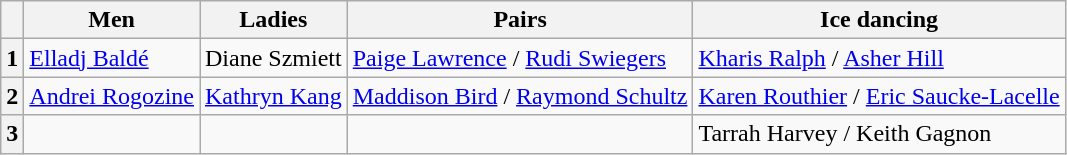<table class="wikitable">
<tr>
<th></th>
<th>Men</th>
<th>Ladies</th>
<th>Pairs</th>
<th>Ice dancing</th>
</tr>
<tr>
<th>1</th>
<td><a href='#'>Elladj Baldé</a></td>
<td>Diane Szmiett</td>
<td><a href='#'>Paige Lawrence</a> / <a href='#'>Rudi Swiegers</a></td>
<td><a href='#'>Kharis Ralph</a> / <a href='#'>Asher Hill</a></td>
</tr>
<tr>
<th>2</th>
<td><a href='#'>Andrei Rogozine</a></td>
<td><a href='#'>Kathryn Kang</a></td>
<td><a href='#'>Maddison Bird</a> / <a href='#'>Raymond Schultz</a></td>
<td><a href='#'>Karen Routhier</a> / <a href='#'>Eric Saucke-Lacelle</a></td>
</tr>
<tr>
<th>3</th>
<td></td>
<td></td>
<td></td>
<td>Tarrah Harvey / Keith Gagnon</td>
</tr>
</table>
